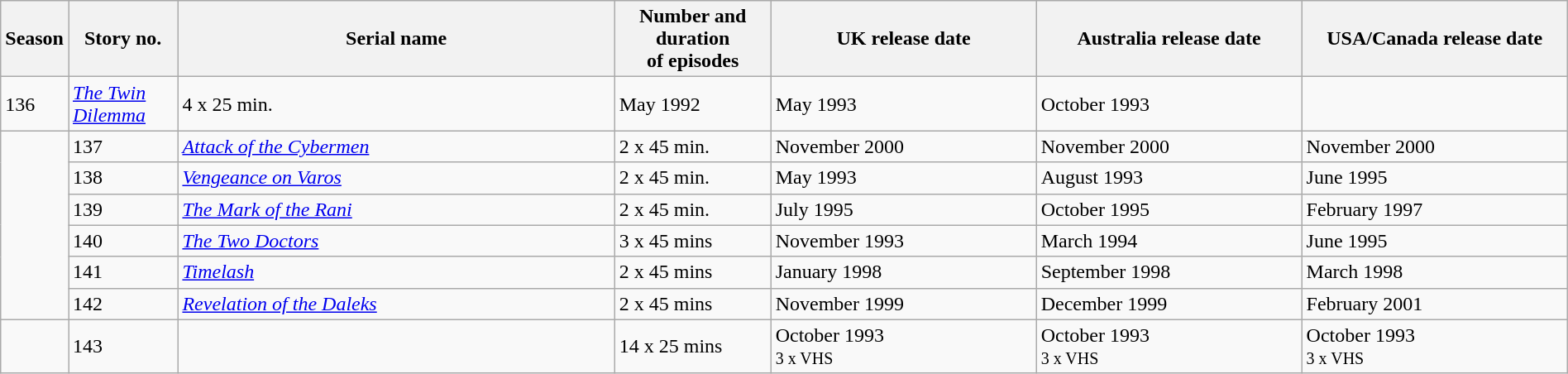<table class="wikitable sortable" style="width:100%;">
<tr>
<th style="width:4%;">Season</th>
<th style="width:7%;">Story no.</th>
<th style="width:28%;">Serial name</th>
<th style="width:10%;">Number and duration<br>of episodes</th>
<th style="width:17%;">UK release date</th>
<th style="width:17%;">Australia  release date</th>
<th style="width:17%;">USA/Canada release date</th>
</tr>
<tr>
<td>136</td>
<td><em><a href='#'>The Twin Dilemma</a></em></td>
<td>4 x 25 min.</td>
<td data-sort-value="1992-05">May 1992</td>
<td data-sort-value="1993-05">May 1993</td>
<td data-sort-value="1993-10">October 1993</td>
</tr>
<tr>
<td rowspan="6"></td>
<td>137</td>
<td><em><a href='#'>Attack of the Cybermen</a></em></td>
<td>2 x 45 min.</td>
<td data-sort-value="2000-11">November 2000</td>
<td data-sort-value="2000-11">November 2000</td>
<td data-sort-value="2000-11">November 2000</td>
</tr>
<tr>
<td>138</td>
<td><em><a href='#'>Vengeance on Varos</a></em></td>
<td>2 x 45 min.</td>
<td data-sort-value="1993-05">May 1993</td>
<td data-sort-value="1993-08">August 1993</td>
<td data-sort-value="1995-06">June 1995</td>
</tr>
<tr>
<td>139</td>
<td><em><a href='#'>The Mark of the Rani</a></em></td>
<td>2 x 45 min.</td>
<td data-sort-value="1995-07">July 1995</td>
<td data-sort-value="1995-10">October 1995</td>
<td data-sort-value="1997-02">February 1997</td>
</tr>
<tr>
<td>140</td>
<td><em><a href='#'>The Two Doctors</a></em></td>
<td>3 x 45 mins</td>
<td data-sort-value="1993-11">November 1993</td>
<td data-sort-value="1994-03">March 1994</td>
<td data-sort-value="1995-06">June 1995</td>
</tr>
<tr>
<td>141</td>
<td><em><a href='#'>Timelash</a></em></td>
<td>2 x 45 mins</td>
<td data-sort-value="1998-01">January 1998</td>
<td data-sort-value="1998-09">September 1998</td>
<td data-sort-value="1998-03">March 1998</td>
</tr>
<tr>
<td>142</td>
<td><em><a href='#'>Revelation of the Daleks</a></em></td>
<td>2 x 45 mins</td>
<td data-sort-value="1999-11">November 1999</td>
<td data-sort-value="1999-12">December 1999</td>
<td data-sort-value="2001-02">February 2001</td>
</tr>
<tr>
<td></td>
<td>143</td>
<td><em></em></td>
<td>14 x 25 mins</td>
<td data-sort-value="1993-10">October 1993<br><small>3 x VHS</small></td>
<td data-sort-value="1993-10">October 1993<br><small>3 x VHS</small></td>
<td data-sort-value="1993-10">October 1993<br><small>3 x VHS</small></td>
</tr>
</table>
